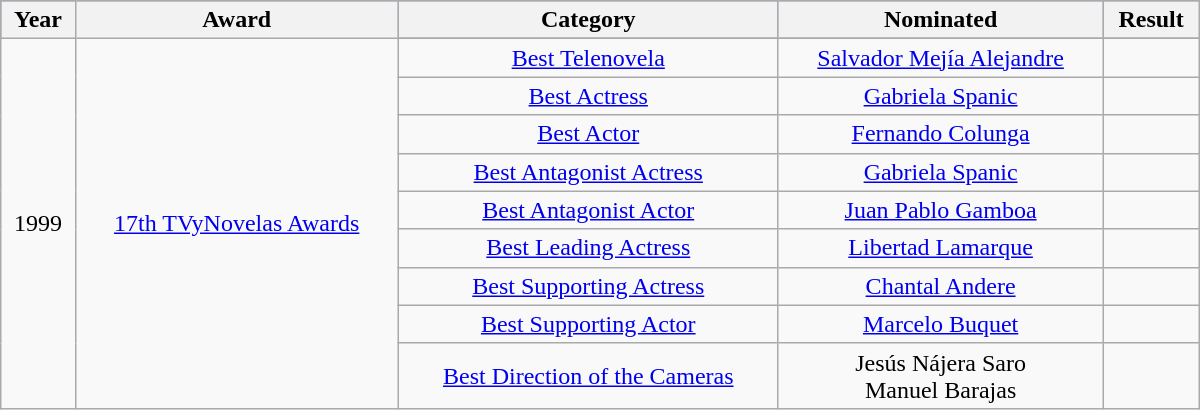<table class="wikitable" width=800px>
<tr style="background:#96c; text-align:center;">
<th>Year</th>
<th>Award</th>
<th>Category</th>
<th>Nominated</th>
<th>Result</th>
</tr>
<tr>
<td style="text-align: center; top" rowspan="10">1999</td>
<td style="text-align: center; top" rowspan="10"><a href='#'>17th TVyNovelas Awards</a></td>
</tr>
<tr style="text-align: center; top">
<td><a href='#'>Best Telenovela</a></td>
<td><a href='#'>Salvador Mejía Alejandre</a></td>
<td></td>
</tr>
<tr style="text-align: center; top">
<td><a href='#'>Best Actress</a></td>
<td><a href='#'>Gabriela Spanic</a></td>
<td></td>
</tr>
<tr style="text-align: center; top">
<td><a href='#'>Best Actor</a></td>
<td><a href='#'>Fernando Colunga</a></td>
<td></td>
</tr>
<tr style="text-align: center; top">
<td><a href='#'>Best Antagonist Actress</a></td>
<td><a href='#'>Gabriela Spanic</a></td>
<td></td>
</tr>
<tr style="text-align: center; top">
<td><a href='#'>Best Antagonist Actor</a></td>
<td><a href='#'>Juan Pablo Gamboa</a></td>
<td></td>
</tr>
<tr style="text-align: center; top">
<td><a href='#'>Best Leading Actress</a></td>
<td><a href='#'>Libertad Lamarque</a></td>
<td></td>
</tr>
<tr style="text-align: center; top">
<td><a href='#'>Best Supporting Actress</a></td>
<td><a href='#'>Chantal Andere</a></td>
<td></td>
</tr>
<tr style="text-align: center; top">
<td><a href='#'>Best Supporting Actor</a></td>
<td><a href='#'>Marcelo Buquet</a></td>
<td></td>
</tr>
<tr style="text-align: center; top">
<td><a href='#'>Best Direction of the Cameras</a></td>
<td>Jesús Nájera Saro<br>Manuel Barajas</td>
<td></td>
</tr>
</table>
